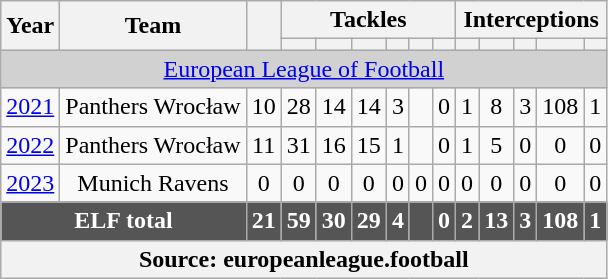<table class="wikitable" style="text-align: center;">
<tr>
<th rowspan="2">Year</th>
<th rowspan="2">Team</th>
<th rowspan="2"></th>
<th colspan="6">Tackles</th>
<th colspan="5">Interceptions</th>
</tr>
<tr>
<th></th>
<th></th>
<th></th>
<th></th>
<th></th>
<th></th>
<th></th>
<th></th>
<th></th>
<th></th>
<th></th>
</tr>
<tr>
<td colspan="15" style="background-color:#D1D1D1"><a href='#'>European League of Football</a> </td>
</tr>
<tr>
<td><a href='#'>2021</a></td>
<td>Panthers Wrocław</td>
<td>10</td>
<td>28</td>
<td>14</td>
<td>14</td>
<td>3</td>
<td></td>
<td>0</td>
<td>1</td>
<td>8</td>
<td>3</td>
<td>108</td>
<td>1</td>
</tr>
<tr>
<td><a href='#'>2022</a></td>
<td>Panthers Wrocław</td>
<td>11</td>
<td>31</td>
<td>16</td>
<td>15</td>
<td>1</td>
<td></td>
<td>0</td>
<td>1</td>
<td>5</td>
<td>0</td>
<td>0</td>
<td>0</td>
</tr>
<tr>
<td><a href='#'>2023</a></td>
<td>Munich Ravens</td>
<td>0</td>
<td>0</td>
<td>0</td>
<td>0</td>
<td>0</td>
<td>0</td>
<td>0</td>
<td>0</td>
<td>0</td>
<td>0</td>
<td>0</td>
<td>0</td>
</tr>
<tr style="background:#555555; font-weight:bold; color:white;">
<td colspan="2">ELF total</td>
<td>21</td>
<td>59</td>
<td>30</td>
<td>29</td>
<td>4</td>
<td></td>
<td>0</td>
<td>2</td>
<td>13</td>
<td>3</td>
<td>108</td>
<td>1</td>
</tr>
<tr>
<th colspan="15">Source: europeanleague.football</th>
</tr>
</table>
